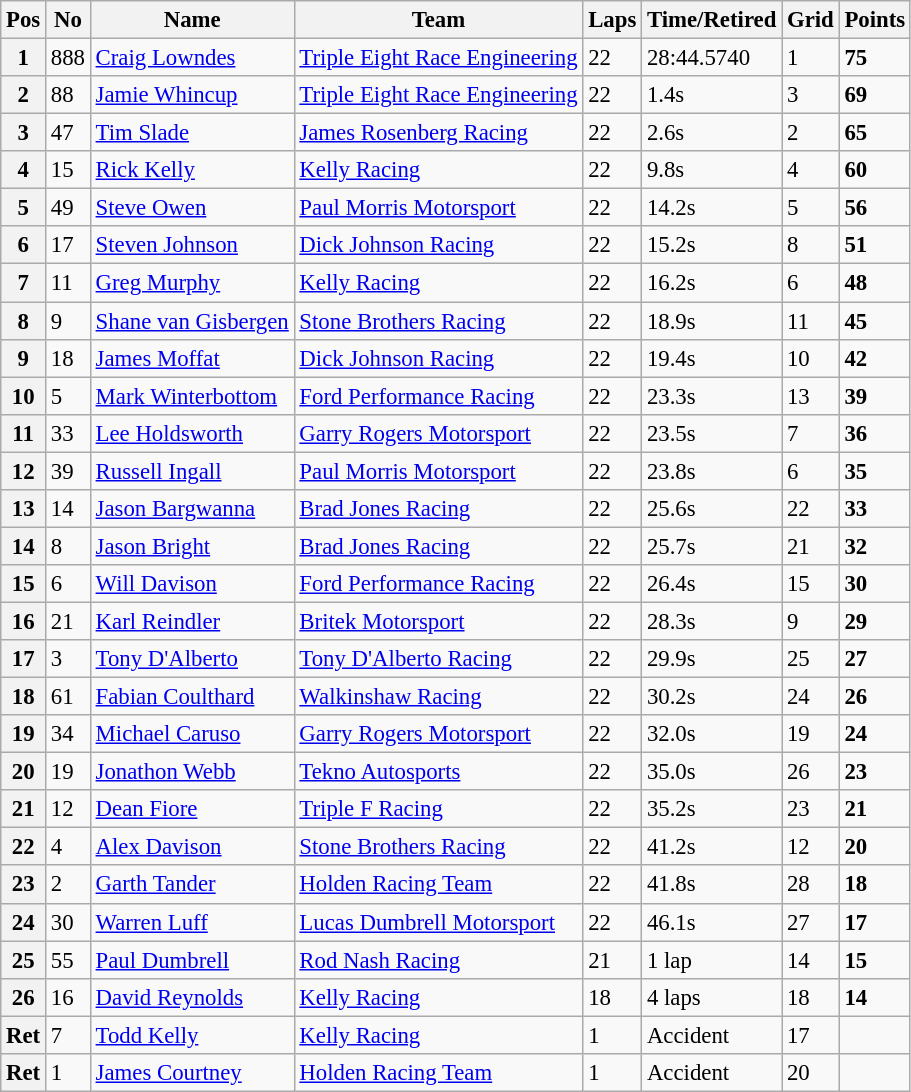<table class="wikitable" style="font-size: 95%;">
<tr>
<th>Pos</th>
<th>No</th>
<th>Name</th>
<th>Team</th>
<th>Laps</th>
<th>Time/Retired</th>
<th>Grid</th>
<th>Points</th>
</tr>
<tr>
<th>1</th>
<td>888</td>
<td><a href='#'>Craig Lowndes</a></td>
<td><a href='#'>Triple Eight Race Engineering</a></td>
<td>22</td>
<td>28:44.5740</td>
<td>1</td>
<td><strong>75</strong></td>
</tr>
<tr>
<th>2</th>
<td>88</td>
<td><a href='#'>Jamie Whincup</a></td>
<td><a href='#'>Triple Eight Race Engineering</a></td>
<td>22</td>
<td>1.4s</td>
<td>3</td>
<td><strong>69</strong></td>
</tr>
<tr>
<th>3</th>
<td>47</td>
<td><a href='#'>Tim Slade</a></td>
<td><a href='#'>James Rosenberg Racing</a></td>
<td>22</td>
<td>2.6s</td>
<td>2</td>
<td><strong>65</strong></td>
</tr>
<tr>
<th>4</th>
<td>15</td>
<td><a href='#'>Rick Kelly</a></td>
<td><a href='#'>Kelly Racing</a></td>
<td>22</td>
<td>9.8s</td>
<td>4</td>
<td><strong>60</strong></td>
</tr>
<tr>
<th>5</th>
<td>49</td>
<td><a href='#'>Steve Owen</a></td>
<td><a href='#'>Paul Morris Motorsport</a></td>
<td>22</td>
<td>14.2s</td>
<td>5</td>
<td><strong>56</strong></td>
</tr>
<tr>
<th>6</th>
<td>17</td>
<td><a href='#'>Steven Johnson</a></td>
<td><a href='#'>Dick Johnson Racing</a></td>
<td>22</td>
<td>15.2s</td>
<td>8</td>
<td><strong>51</strong></td>
</tr>
<tr>
<th>7</th>
<td>11</td>
<td><a href='#'>Greg Murphy</a></td>
<td><a href='#'>Kelly Racing</a></td>
<td>22</td>
<td>16.2s</td>
<td>6</td>
<td><strong>48</strong></td>
</tr>
<tr>
<th>8</th>
<td>9</td>
<td><a href='#'>Shane van Gisbergen</a></td>
<td><a href='#'>Stone Brothers Racing</a></td>
<td>22</td>
<td>18.9s</td>
<td>11</td>
<td><strong>45</strong></td>
</tr>
<tr>
<th>9</th>
<td>18</td>
<td><a href='#'>James Moffat</a></td>
<td><a href='#'>Dick Johnson Racing</a></td>
<td>22</td>
<td>19.4s</td>
<td>10</td>
<td><strong>42</strong></td>
</tr>
<tr>
<th>10</th>
<td>5</td>
<td><a href='#'>Mark Winterbottom</a></td>
<td><a href='#'>Ford Performance Racing</a></td>
<td>22</td>
<td>23.3s</td>
<td>13</td>
<td><strong>39</strong></td>
</tr>
<tr>
<th>11</th>
<td>33</td>
<td><a href='#'>Lee Holdsworth</a></td>
<td><a href='#'>Garry Rogers Motorsport</a></td>
<td>22</td>
<td>23.5s</td>
<td>7</td>
<td><strong>36</strong></td>
</tr>
<tr>
<th>12</th>
<td>39</td>
<td><a href='#'>Russell Ingall</a></td>
<td><a href='#'>Paul Morris Motorsport</a></td>
<td>22</td>
<td>23.8s</td>
<td>6</td>
<td><strong>35</strong></td>
</tr>
<tr>
<th>13</th>
<td>14</td>
<td><a href='#'>Jason Bargwanna</a></td>
<td><a href='#'>Brad Jones Racing</a></td>
<td>22</td>
<td>25.6s</td>
<td>22</td>
<td><strong>33</strong></td>
</tr>
<tr>
<th>14</th>
<td>8</td>
<td><a href='#'>Jason Bright</a></td>
<td><a href='#'>Brad Jones Racing</a></td>
<td>22</td>
<td>25.7s</td>
<td>21</td>
<td><strong>32</strong></td>
</tr>
<tr>
<th>15</th>
<td>6</td>
<td><a href='#'>Will Davison</a></td>
<td><a href='#'>Ford Performance Racing</a></td>
<td>22</td>
<td>26.4s</td>
<td>15</td>
<td><strong>30</strong></td>
</tr>
<tr>
<th>16</th>
<td>21</td>
<td><a href='#'>Karl Reindler</a></td>
<td><a href='#'>Britek Motorsport</a></td>
<td>22</td>
<td>28.3s</td>
<td>9</td>
<td><strong>29</strong></td>
</tr>
<tr>
<th>17</th>
<td>3</td>
<td><a href='#'>Tony D'Alberto</a></td>
<td><a href='#'>Tony D'Alberto Racing</a></td>
<td>22</td>
<td>29.9s</td>
<td>25</td>
<td><strong>27</strong></td>
</tr>
<tr>
<th>18</th>
<td>61</td>
<td><a href='#'>Fabian Coulthard</a></td>
<td><a href='#'>Walkinshaw Racing</a></td>
<td>22</td>
<td>30.2s</td>
<td>24</td>
<td><strong>26</strong></td>
</tr>
<tr>
<th>19</th>
<td>34</td>
<td><a href='#'>Michael Caruso</a></td>
<td><a href='#'>Garry Rogers Motorsport</a></td>
<td>22</td>
<td>32.0s</td>
<td>19</td>
<td><strong>24</strong></td>
</tr>
<tr>
<th>20</th>
<td>19</td>
<td><a href='#'>Jonathon Webb</a></td>
<td><a href='#'>Tekno Autosports</a></td>
<td>22</td>
<td>35.0s</td>
<td>26</td>
<td><strong>23</strong></td>
</tr>
<tr>
<th>21</th>
<td>12</td>
<td><a href='#'>Dean Fiore</a></td>
<td><a href='#'>Triple F Racing</a></td>
<td>22</td>
<td>35.2s</td>
<td>23</td>
<td><strong>21</strong></td>
</tr>
<tr>
<th>22</th>
<td>4</td>
<td><a href='#'>Alex Davison</a></td>
<td><a href='#'>Stone Brothers Racing</a></td>
<td>22</td>
<td>41.2s</td>
<td>12</td>
<td><strong>20</strong></td>
</tr>
<tr>
<th>23</th>
<td>2</td>
<td><a href='#'>Garth Tander</a></td>
<td><a href='#'>Holden Racing Team</a></td>
<td>22</td>
<td>41.8s</td>
<td>28</td>
<td><strong>18</strong></td>
</tr>
<tr>
<th>24</th>
<td>30</td>
<td><a href='#'>Warren Luff</a></td>
<td><a href='#'>Lucas Dumbrell Motorsport</a></td>
<td>22</td>
<td>46.1s</td>
<td>27</td>
<td><strong>17</strong></td>
</tr>
<tr>
<th>25</th>
<td>55</td>
<td><a href='#'>Paul Dumbrell</a></td>
<td><a href='#'>Rod Nash Racing</a></td>
<td>21</td>
<td> 1 lap</td>
<td>14</td>
<td><strong>15</strong></td>
</tr>
<tr>
<th>26</th>
<td>16</td>
<td><a href='#'>David Reynolds</a></td>
<td><a href='#'>Kelly Racing</a></td>
<td>18</td>
<td> 4 laps</td>
<td>18</td>
<td><strong>14</strong></td>
</tr>
<tr>
<th>Ret</th>
<td>7</td>
<td><a href='#'>Todd Kelly</a></td>
<td><a href='#'>Kelly Racing</a></td>
<td>1</td>
<td>Accident</td>
<td>17</td>
<td></td>
</tr>
<tr>
<th>Ret</th>
<td>1</td>
<td><a href='#'>James Courtney</a></td>
<td><a href='#'>Holden Racing Team</a></td>
<td>1</td>
<td>Accident</td>
<td>20</td>
<td></td>
</tr>
</table>
